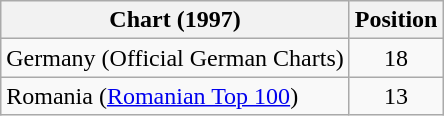<table class="wikitable sortable plainrowheaders" style="text-align:center">
<tr>
<th scope="col">Chart (1997)</th>
<th scope="col">Position</th>
</tr>
<tr>
<td align="left">Germany (Official German Charts)</td>
<td align="center">18</td>
</tr>
<tr>
<td align="left">Romania (<a href='#'>Romanian Top 100</a>)</td>
<td align="center">13</td>
</tr>
</table>
